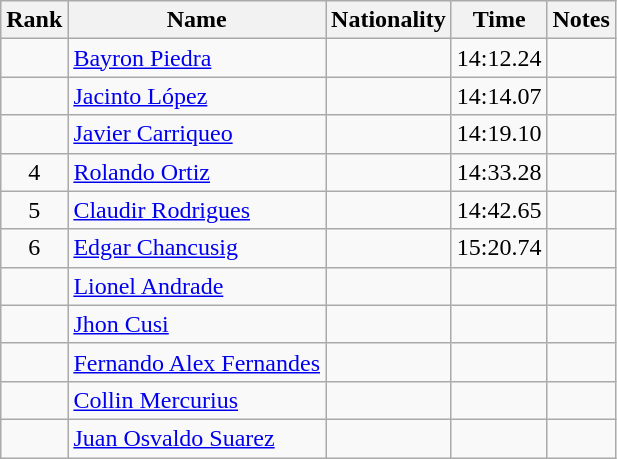<table class="wikitable sortable" style="text-align:center">
<tr>
<th>Rank</th>
<th>Name</th>
<th>Nationality</th>
<th>Time</th>
<th>Notes</th>
</tr>
<tr>
<td></td>
<td align=left><a href='#'>Bayron Piedra</a></td>
<td align=left></td>
<td>14:12.24</td>
<td></td>
</tr>
<tr>
<td></td>
<td align=left><a href='#'>Jacinto López</a></td>
<td align=left></td>
<td>14:14.07</td>
<td></td>
</tr>
<tr>
<td></td>
<td align=left><a href='#'>Javier Carriqueo</a></td>
<td align=left></td>
<td>14:19.10</td>
<td></td>
</tr>
<tr>
<td>4</td>
<td align=left><a href='#'>Rolando Ortiz</a></td>
<td align=left></td>
<td>14:33.28</td>
<td></td>
</tr>
<tr>
<td>5</td>
<td align=left><a href='#'>Claudir Rodrigues</a></td>
<td align=left></td>
<td>14:42.65</td>
<td></td>
</tr>
<tr>
<td>6</td>
<td align=left><a href='#'>Edgar Chancusig</a></td>
<td align=left></td>
<td>15:20.74</td>
<td></td>
</tr>
<tr>
<td></td>
<td align=left><a href='#'>Lionel Andrade</a></td>
<td align=left></td>
<td></td>
<td></td>
</tr>
<tr>
<td></td>
<td align=left><a href='#'>Jhon Cusi</a></td>
<td align=left></td>
<td></td>
<td></td>
</tr>
<tr>
<td></td>
<td align=left><a href='#'>Fernando Alex Fernandes</a></td>
<td align=left></td>
<td></td>
<td></td>
</tr>
<tr>
<td></td>
<td align=left><a href='#'>Collin Mercurius</a></td>
<td align=left></td>
<td></td>
<td></td>
</tr>
<tr>
<td></td>
<td align=left><a href='#'>Juan Osvaldo Suarez</a></td>
<td align=left></td>
<td></td>
<td></td>
</tr>
</table>
